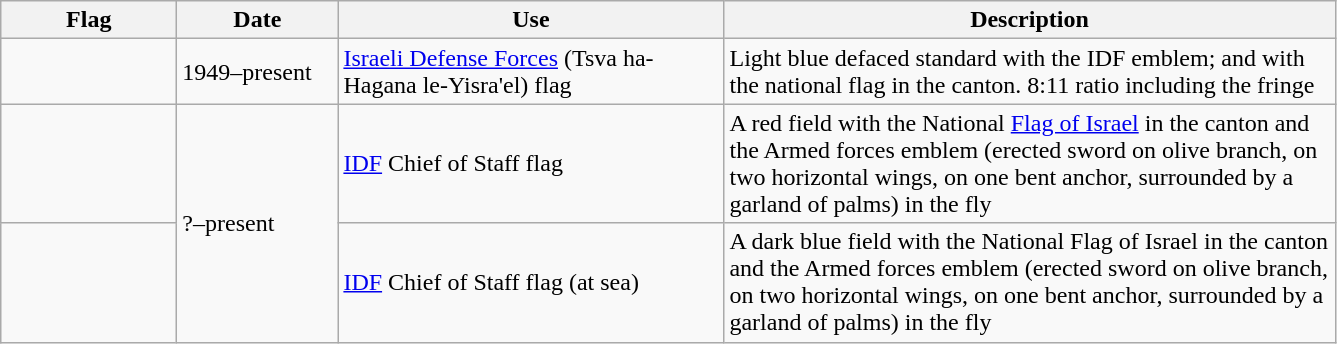<table class="wikitable" style="background:#f9f9f9">
<tr>
<th width="110">Flag</th>
<th width="100">Date</th>
<th width="250">Use</th>
<th width="400">Description</th>
</tr>
<tr>
<td></td>
<td>1949–present</td>
<td><a href='#'>Israeli Defense Forces</a> (Tsva ha-Hagana le-Yisra'el) flag</td>
<td>Light blue defaced standard with the IDF emblem; and with the national flag in the canton. 8:11 ratio including the fringe</td>
</tr>
<tr>
<td></td>
<td rowspan="2">?–present</td>
<td><a href='#'>IDF</a> Chief of Staff flag</td>
<td>A red field with the National <a href='#'>Flag of Israel</a> in the canton and the Armed forces emblem (erected sword on olive branch, on two horizontal wings, on one bent anchor, surrounded by a garland of palms) in the fly</td>
</tr>
<tr>
<td></td>
<td><a href='#'>IDF</a> Chief of Staff flag (at sea)</td>
<td>A dark blue field with the National Flag of Israel in the canton and the Armed forces emblem (erected sword on olive branch, on two horizontal wings, on one bent anchor, surrounded by a garland of palms) in the fly</td>
</tr>
</table>
